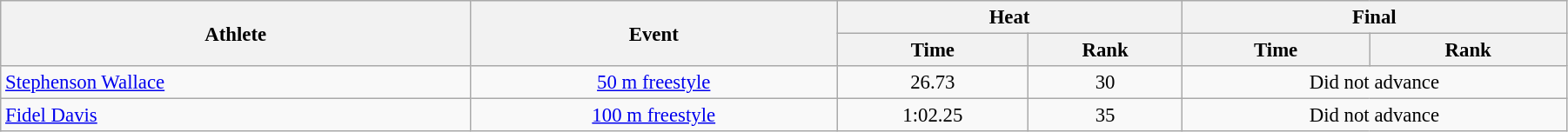<table class=wikitable style="font-size:95%" width="95%">
<tr>
<th rowspan="2">Athlete</th>
<th rowspan="2">Event</th>
<th colspan="2">Heat</th>
<th colspan="2">Final</th>
</tr>
<tr>
<th>Time</th>
<th>Rank</th>
<th>Time</th>
<th>Rank</th>
</tr>
<tr>
<td width=30%><a href='#'>Stephenson Wallace</a></td>
<td align=center><a href='#'>50 m freestyle</a></td>
<td align=center>26.73</td>
<td align=center>30</td>
<td colspan=2 align=center>Did not advance</td>
</tr>
<tr>
<td width=30%><a href='#'>Fidel Davis</a></td>
<td align=center><a href='#'>100 m freestyle</a></td>
<td align=center>1:02.25</td>
<td align=center>35</td>
<td colspan=2 align=center>Did not advance</td>
</tr>
</table>
